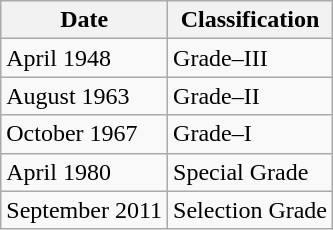<table class="wikitable">
<tr>
<th>Date</th>
<th>Classification</th>
</tr>
<tr>
<td>April 1948</td>
<td>Grade–III</td>
</tr>
<tr>
<td>August 1963</td>
<td>Grade–II</td>
</tr>
<tr>
<td>October 1967</td>
<td>Grade–I</td>
</tr>
<tr>
<td>April	1980</td>
<td>Special Grade</td>
</tr>
<tr>
<td>September 2011</td>
<td>Selection Grade</td>
</tr>
</table>
